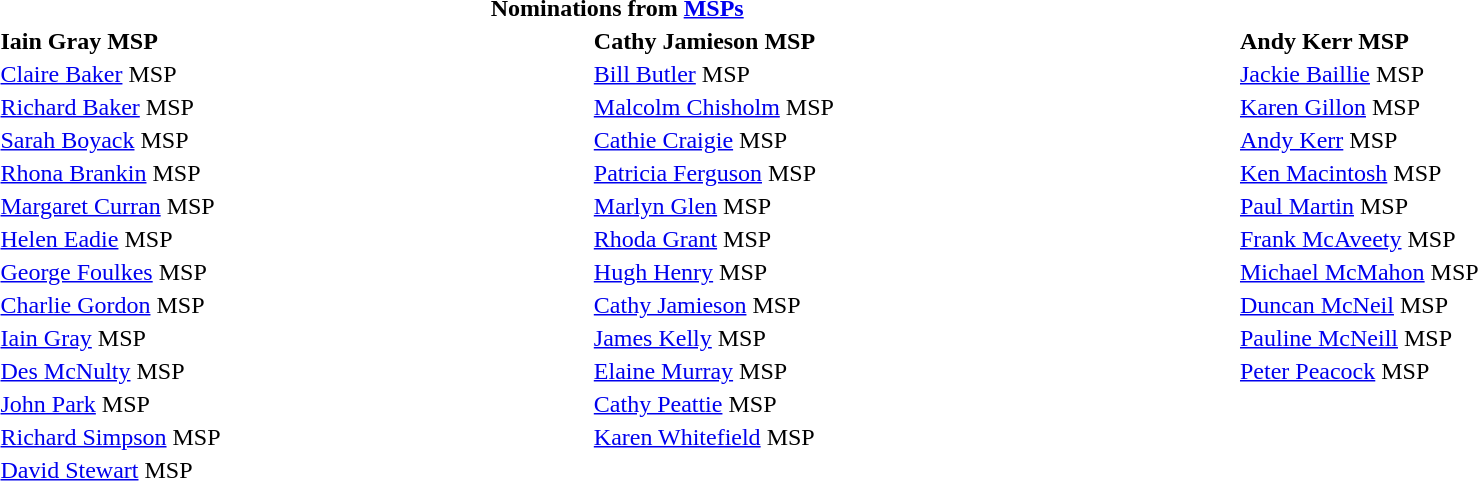<table class="collapsible collapsed" style="width:100%;">
<tr>
<th colspan="2">Nominations from <a href='#'>MSPs</a></th>
</tr>
<tr>
<td><strong>Iain Gray MSP</strong></td>
<td><strong>Cathy Jamieson MSP</strong></td>
<td><strong>Andy Kerr MSP</strong></td>
</tr>
<tr>
<td><a href='#'>Claire Baker</a> MSP</td>
<td><a href='#'>Bill Butler</a> MSP</td>
<td><a href='#'>Jackie Baillie</a> MSP</td>
</tr>
<tr>
<td><a href='#'>Richard Baker</a> MSP</td>
<td><a href='#'>Malcolm Chisholm</a> MSP</td>
<td><a href='#'>Karen Gillon</a> MSP</td>
</tr>
<tr>
<td><a href='#'>Sarah Boyack</a> MSP</td>
<td><a href='#'>Cathie Craigie</a> MSP</td>
<td><a href='#'>Andy Kerr</a> MSP</td>
</tr>
<tr>
<td><a href='#'>Rhona Brankin</a> MSP</td>
<td><a href='#'>Patricia Ferguson</a> MSP</td>
<td><a href='#'>Ken Macintosh</a> MSP</td>
</tr>
<tr>
<td><a href='#'>Margaret Curran</a> MSP</td>
<td><a href='#'>Marlyn Glen</a> MSP</td>
<td><a href='#'>Paul Martin</a> MSP</td>
</tr>
<tr>
<td><a href='#'>Helen Eadie</a> MSP</td>
<td><a href='#'>Rhoda Grant</a> MSP</td>
<td><a href='#'>Frank McAveety</a> MSP</td>
</tr>
<tr>
<td><a href='#'>George Foulkes</a> MSP</td>
<td><a href='#'>Hugh Henry</a> MSP</td>
<td><a href='#'>Michael McMahon</a> MSP</td>
</tr>
<tr>
<td><a href='#'>Charlie Gordon</a> MSP</td>
<td><a href='#'>Cathy Jamieson</a> MSP</td>
<td><a href='#'>Duncan McNeil</a> MSP</td>
</tr>
<tr>
<td><a href='#'>Iain Gray</a> MSP</td>
<td><a href='#'>James Kelly</a> MSP</td>
<td><a href='#'>Pauline McNeill</a> MSP</td>
</tr>
<tr>
<td><a href='#'>Des McNulty</a> MSP</td>
<td><a href='#'>Elaine Murray</a> MSP</td>
<td><a href='#'>Peter Peacock</a> MSP</td>
<td></td>
</tr>
<tr>
<td><a href='#'>John Park</a> MSP</td>
<td><a href='#'>Cathy Peattie</a> MSP</td>
<td></td>
</tr>
<tr>
<td><a href='#'>Richard Simpson</a> MSP</td>
<td><a href='#'>Karen Whitefield</a> MSP</td>
<td></td>
</tr>
<tr>
<td><a href='#'>David Stewart</a> MSP</td>
<td></td>
</tr>
</table>
